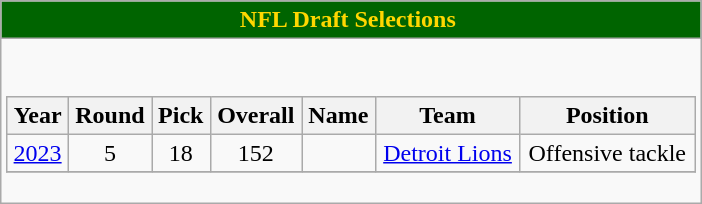<table class="wikitable collapsible">
<tr>
<th style="background:#006400; color:#FFD700" state="collapsed">NFL Draft Selections </th>
</tr>
<tr>
<td><br><table class="wikitable sortable" style="width: 100%">
<tr>
<th align="center">Year</th>
<th align="center">Round</th>
<th align="center">Pick</th>
<th align="center">Overall</th>
<th align="center">Name</th>
<th align="center">Team</th>
<th align="center">Position</th>
</tr>
<tr align="center">
<td><a href='#'>2023</a></td>
<td>5</td>
<td>18</td>
<td>152</td>
<td></td>
<td><a href='#'>Detroit Lions</a></td>
<td>Offensive tackle</td>
</tr>
<tr>
</tr>
</table>
</td>
</tr>
</table>
